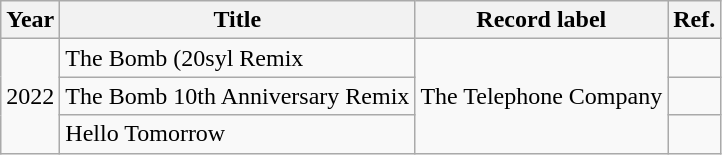<table class="wikitable">
<tr>
<th>Year</th>
<th>Title</th>
<th>Record label</th>
<th>Ref.</th>
</tr>
<tr>
<td rowspan="3">2022</td>
<td>The Bomb (20syl Remix</td>
<td rowspan="3">The Telephone Company</td>
<td></td>
</tr>
<tr>
<td>The Bomb 10th Anniversary Remix</td>
<td></td>
</tr>
<tr>
<td>Hello Tomorrow</td>
<td></td>
</tr>
</table>
